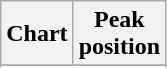<table class="wikitable sortable plainrowheaders" style="text-align:center">
<tr>
<th scope="col">Chart</th>
<th scope="col">Peak<br>position</th>
</tr>
<tr>
</tr>
<tr>
</tr>
<tr>
</tr>
<tr>
</tr>
</table>
